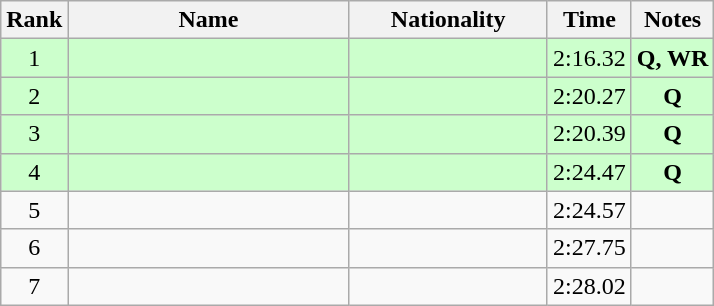<table class="wikitable sortable" style="text-align:center">
<tr>
<th>Rank</th>
<th style="width:180px">Name</th>
<th style="width:125px">Nationality</th>
<th>Time</th>
<th>Notes</th>
</tr>
<tr style="background:#cfc;">
<td>1</td>
<td style="text-align:left;"></td>
<td style="text-align:left;"></td>
<td>2:16.32</td>
<td><strong>Q, WR</strong></td>
</tr>
<tr style="background:#cfc;">
<td>2</td>
<td style="text-align:left;"></td>
<td style="text-align:left;"></td>
<td>2:20.27</td>
<td><strong>Q</strong></td>
</tr>
<tr style="background:#cfc;">
<td>3</td>
<td style="text-align:left;"></td>
<td style="text-align:left;"></td>
<td>2:20.39</td>
<td><strong>Q</strong></td>
</tr>
<tr style="background:#cfc;">
<td>4</td>
<td style="text-align:left;"></td>
<td style="text-align:left;"></td>
<td>2:24.47</td>
<td><strong>Q</strong></td>
</tr>
<tr>
<td>5</td>
<td style="text-align:left;"></td>
<td style="text-align:left;"></td>
<td>2:24.57</td>
<td></td>
</tr>
<tr>
<td>6</td>
<td style="text-align:left;"></td>
<td style="text-align:left;"></td>
<td>2:27.75</td>
<td></td>
</tr>
<tr>
<td>7</td>
<td style="text-align:left;"></td>
<td style="text-align:left;"></td>
<td>2:28.02</td>
<td></td>
</tr>
</table>
